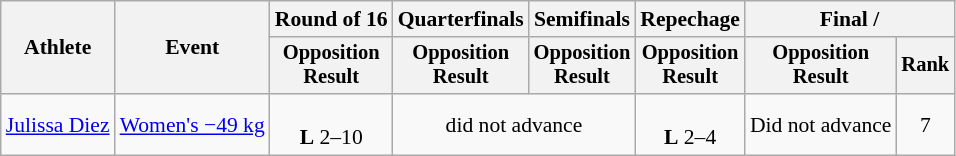<table class="wikitable" style="font-size:90%;">
<tr>
<th rowspan=2>Athlete</th>
<th rowspan=2>Event</th>
<th>Round of 16</th>
<th>Quarterfinals</th>
<th>Semifinals</th>
<th>Repechage</th>
<th colspan=2>Final / </th>
</tr>
<tr style="font-size:95%">
<th>Opposition<br>Result</th>
<th>Opposition<br>Result</th>
<th>Opposition<br>Result</th>
<th>Opposition<br>Result</th>
<th>Opposition<br>Result</th>
<th>Rank</th>
</tr>
<tr align=center>
<td align=left><a href='#'>Julissa Diez</a></td>
<td align=left><a href='#'>Women's −49 kg</a></td>
<td><br><strong>L</strong> 2–10</td>
<td colspan=2>did not advance</td>
<td><br><strong>L</strong> 2–4</td>
<td>Did not advance</td>
<td>7</td>
</tr>
</table>
